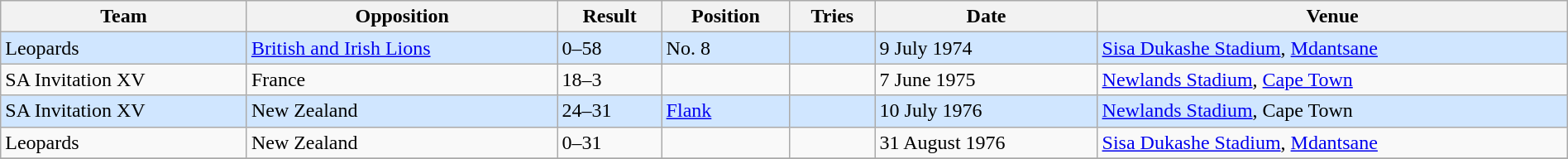<table class="wikitable" width=100%>
<tr>
<th>Team</th>
<th>Opposition</th>
<th>Result</th>
<th>Position</th>
<th>Tries</th>
<th>Date</th>
<th>Venue</th>
</tr>
<tr style="background: #D0E6FF;">
<td>Leopards</td>
<td><a href='#'>British and Irish Lions</a></td>
<td>0–58</td>
<td>No. 8</td>
<td></td>
<td>9 July 1974</td>
<td><a href='#'>Sisa Dukashe Stadium</a>, <a href='#'>Mdantsane</a></td>
</tr>
<tr>
<td>SA Invitation XV</td>
<td>France</td>
<td>18–3</td>
<td></td>
<td></td>
<td>7 June 1975</td>
<td><a href='#'>Newlands Stadium</a>, <a href='#'>Cape Town</a></td>
</tr>
<tr style="background: #D0E6FF;">
<td>SA Invitation XV</td>
<td>New Zealand</td>
<td>24–31</td>
<td><a href='#'>Flank</a></td>
<td></td>
<td>10 July 1976</td>
<td><a href='#'>Newlands Stadium</a>, Cape Town</td>
</tr>
<tr>
<td>Leopards</td>
<td>New Zealand</td>
<td>0–31</td>
<td></td>
<td></td>
<td>31 August 1976</td>
<td><a href='#'>Sisa Dukashe Stadium</a>, <a href='#'>Mdantsane</a></td>
</tr>
<tr style="background: #D0E6FF;">
</tr>
</table>
